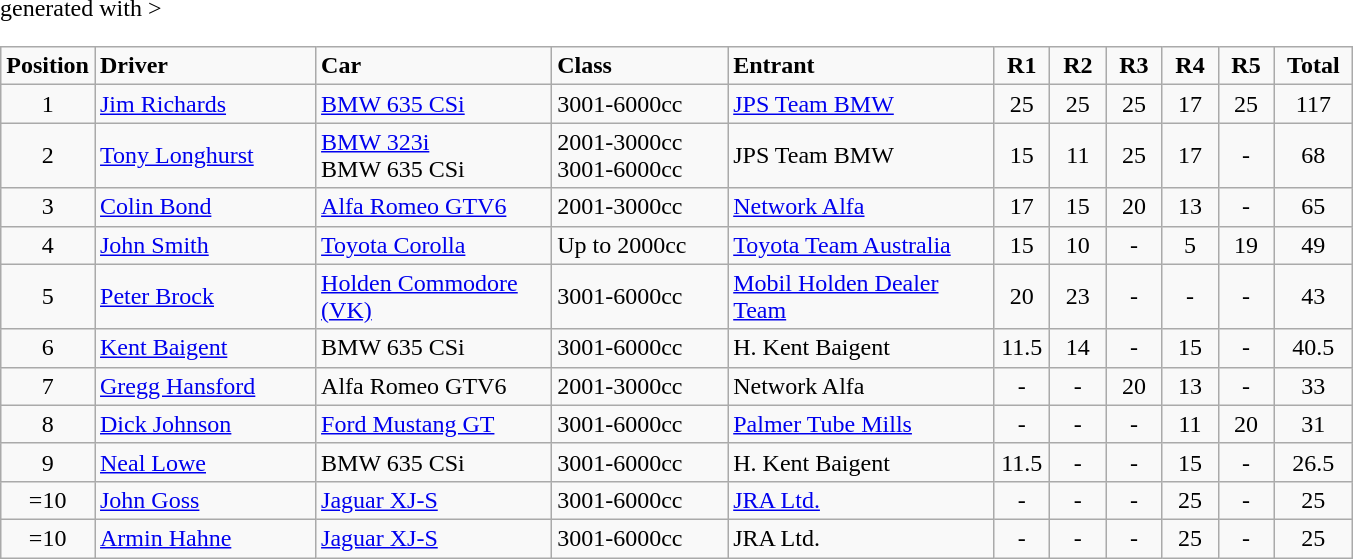<table class="wikitable" border="1" <hiddentext>generated with >
<tr style="font-weight:bold">
<td width="43.5" Height="12.75" align="center">Position</td>
<td width="140">Driver</td>
<td width="150">Car</td>
<td width="110">Class</td>
<td width="170">Entrant</td>
<td width="30" align="center">R1</td>
<td width="30" align="center">R2</td>
<td width="30" align="center">R3</td>
<td width="30" align="center">R4</td>
<td width="30" align="center">R5</td>
<td width="45" align="center">Total</td>
</tr>
<tr>
<td Height="12.75" align="center">1</td>
<td> <a href='#'>Jim Richards</a></td>
<td><a href='#'>BMW 635 CSi</a></td>
<td>3001-6000cc</td>
<td><a href='#'>JPS Team BMW</a></td>
<td align="center">25</td>
<td align="center">25</td>
<td align="center">25</td>
<td align="center">17</td>
<td align="center">25</td>
<td align="center">117</td>
</tr>
<tr>
<td Height="12.75" align="center">2</td>
<td> <a href='#'>Tony Longhurst</a></td>
<td><a href='#'>BMW 323i</a><br>BMW 635 CSi</td>
<td>2001-3000cc<br>3001-6000cc</td>
<td>JPS Team BMW</td>
<td align="center">15</td>
<td align="center">11</td>
<td align="center">25</td>
<td align="center">17</td>
<td align="center">-</td>
<td align="center">68</td>
</tr>
<tr>
<td Height="12.75" align="center">3</td>
<td> <a href='#'>Colin Bond</a></td>
<td><a href='#'>Alfa Romeo GTV6</a></td>
<td>2001-3000cc</td>
<td><a href='#'>Network Alfa</a></td>
<td align="center">17</td>
<td align="center">15</td>
<td align="center">20</td>
<td align="center">13</td>
<td align="center">-</td>
<td align="center">65</td>
</tr>
<tr>
<td Height="12.75" align="center">4</td>
<td> <a href='#'>John Smith</a></td>
<td><a href='#'>Toyota Corolla</a></td>
<td>Up to 2000cc</td>
<td><a href='#'>Toyota Team Australia</a></td>
<td align="center">15</td>
<td align="center">10</td>
<td align="center">-</td>
<td align="center">5</td>
<td align="center">19</td>
<td align="center">49</td>
</tr>
<tr>
<td Height="12.75" align="center">5</td>
<td> <a href='#'>Peter Brock</a></td>
<td><a href='#'>Holden Commodore (VK)</a></td>
<td>3001-6000cc</td>
<td><a href='#'>Mobil Holden Dealer Team</a></td>
<td align="center">20</td>
<td align="center">23</td>
<td align="center">-</td>
<td align="center">-</td>
<td align="center">-</td>
<td align="center">43</td>
</tr>
<tr>
<td Height="12.75" align="center">6</td>
<td> <a href='#'>Kent Baigent</a></td>
<td>BMW 635 CSi</td>
<td>3001-6000cc</td>
<td>H. Kent Baigent</td>
<td align="center">11.5</td>
<td align="center">14</td>
<td align="center">-</td>
<td align="center">15</td>
<td align="center">-</td>
<td align="center">40.5</td>
</tr>
<tr>
<td Height="12.75" align="center">7</td>
<td> <a href='#'>Gregg Hansford</a></td>
<td>Alfa Romeo GTV6</td>
<td>2001-3000cc</td>
<td>Network Alfa</td>
<td align="center">-</td>
<td align="center">-</td>
<td align="center">20</td>
<td align="center">13</td>
<td align="center">-</td>
<td align="center">33</td>
</tr>
<tr>
<td Height="12.75" align="center">8</td>
<td> <a href='#'>Dick Johnson</a></td>
<td><a href='#'>Ford Mustang GT</a></td>
<td>3001-6000cc</td>
<td><a href='#'>Palmer Tube Mills</a></td>
<td align="center">-</td>
<td align="center">-</td>
<td align="center">-</td>
<td align="center">11</td>
<td align="center">20</td>
<td align="center">31</td>
</tr>
<tr>
<td Height="12.75" align="center">9</td>
<td> <a href='#'>Neal Lowe</a></td>
<td>BMW 635 CSi</td>
<td>3001-6000cc</td>
<td>H. Kent Baigent</td>
<td align="center">11.5</td>
<td align="center">-</td>
<td align="center">-</td>
<td align="center">15</td>
<td align="center">-</td>
<td align="center">26.5</td>
</tr>
<tr>
<td Height="12.75" align="center">=10</td>
<td> <a href='#'>John Goss</a></td>
<td><a href='#'>Jaguar XJ-S</a></td>
<td>3001-6000cc</td>
<td><a href='#'>JRA Ltd.</a></td>
<td align="center">-</td>
<td align="center">-</td>
<td align="center">-</td>
<td align="center">25</td>
<td align="center">-</td>
<td align="center">25</td>
</tr>
<tr>
<td Height="12.75" align="center">=10</td>
<td> <a href='#'>Armin Hahne</a></td>
<td><a href='#'>Jaguar XJ-S</a></td>
<td>3001-6000cc</td>
<td>JRA Ltd.</td>
<td align="center">-</td>
<td align="center">-</td>
<td align="center">-</td>
<td align="center">25</td>
<td align="center">-</td>
<td align="center">25</td>
</tr>
</table>
